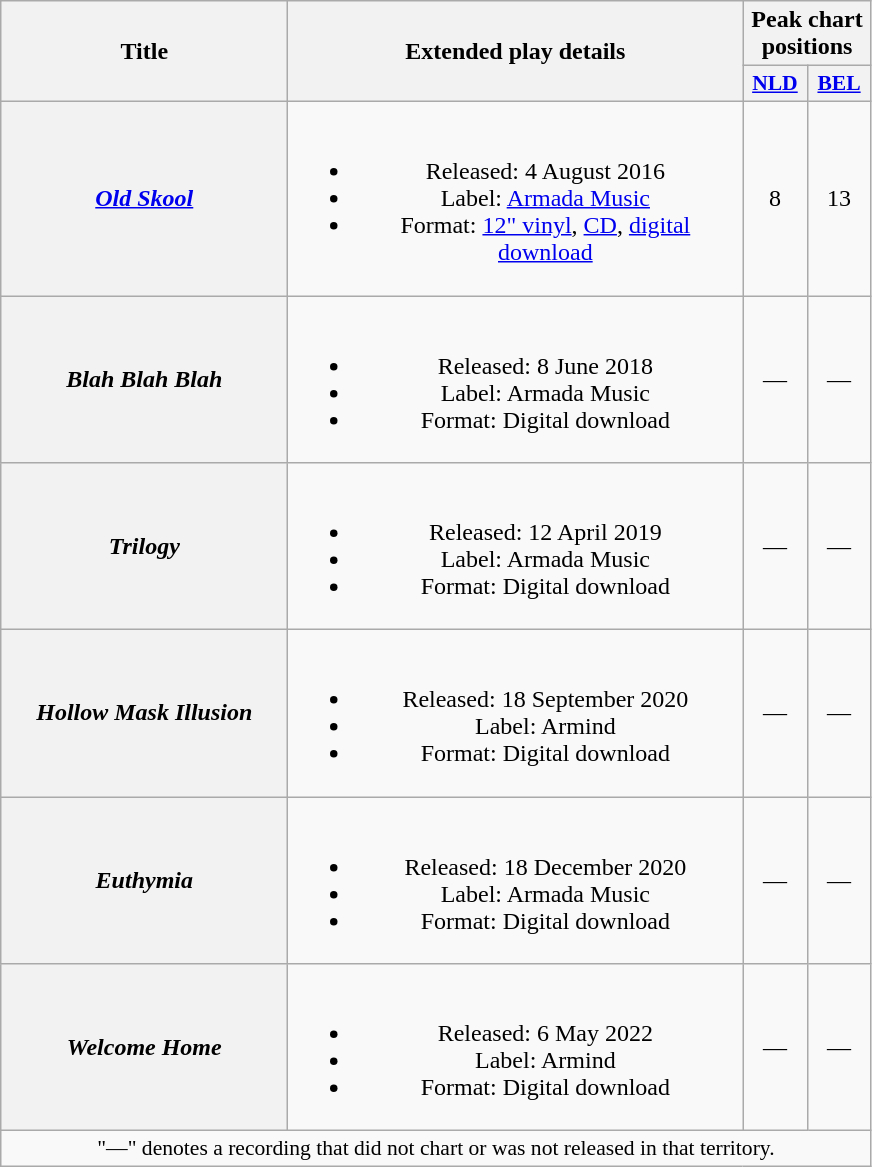<table class="wikitable plainrowheaders" style="text-align:center;">
<tr>
<th scope="col" rowspan="2" style="width:11.5em;">Title</th>
<th scope="col" rowspan="2" style="width:18.5em;">Extended play details</th>
<th scope="col" colspan="2">Peak chart positions</th>
</tr>
<tr>
<th scope="col" style="width:2.5em;font-size:90%;"><a href='#'>NLD</a><br></th>
<th scope="col" style="width:2.5em;font-size:90%;"><a href='#'>BEL</a><br></th>
</tr>
<tr>
<th scope="row"><em><a href='#'>Old Skool</a></em></th>
<td><br><ul><li>Released: 4 August 2016</li><li>Label: <a href='#'>Armada Music</a></li><li>Format: <a href='#'>12" vinyl</a>, <a href='#'>CD</a>, <a href='#'>digital download</a></li></ul></td>
<td>8</td>
<td>13</td>
</tr>
<tr>
<th scope="row"><em>Blah Blah Blah</em></th>
<td><br><ul><li>Released: 8 June 2018</li><li>Label: Armada Music</li><li>Format: Digital download</li></ul></td>
<td>—</td>
<td>—</td>
</tr>
<tr>
<th scope="row"><em>Trilogy</em><br></th>
<td><br><ul><li>Released: 12 April 2019</li><li>Label: Armada Music</li><li>Format: Digital download</li></ul></td>
<td>—</td>
<td>—</td>
</tr>
<tr>
<th scope="row"><em>Hollow Mask Illusion</em><br></th>
<td><br><ul><li>Released: 18 September 2020</li><li>Label: Armind</li><li>Format: Digital download</li></ul></td>
<td>—</td>
<td>—</td>
</tr>
<tr>
<th scope="row"><em>Euthymia</em></th>
<td><br><ul><li>Released: 18 December 2020</li><li>Label: Armada Music</li><li>Format: Digital download</li></ul></td>
<td>—</td>
<td>—</td>
</tr>
<tr>
<th scope="row"><em>Welcome Home</em><br></th>
<td><br><ul><li>Released: 6 May 2022</li><li>Label: Armind</li><li>Format: Digital download</li></ul></td>
<td>—</td>
<td>—</td>
</tr>
<tr>
<td colspan="4" style="font-size:90%">"—" denotes a recording that did not chart or was not released in that territory.</td>
</tr>
</table>
